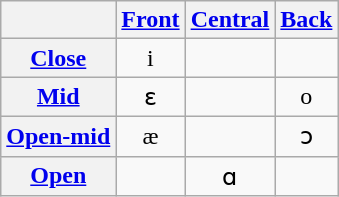<table class="wikitable" style="text-align: center;">
<tr>
<th></th>
<th><a href='#'>Front</a></th>
<th><a href='#'>Central</a></th>
<th><a href='#'>Back</a></th>
</tr>
<tr>
<th><a href='#'>Close</a></th>
<td>i</td>
<td></td>
<td></td>
</tr>
<tr>
<th><a href='#'>Mid</a></th>
<td>ɛ</td>
<td></td>
<td>o</td>
</tr>
<tr>
<th><a href='#'>Open-mid</a></th>
<td>æ</td>
<td></td>
<td>ɔ</td>
</tr>
<tr>
<th><a href='#'>Open</a></th>
<td></td>
<td>ɑ</td>
<td></td>
</tr>
</table>
